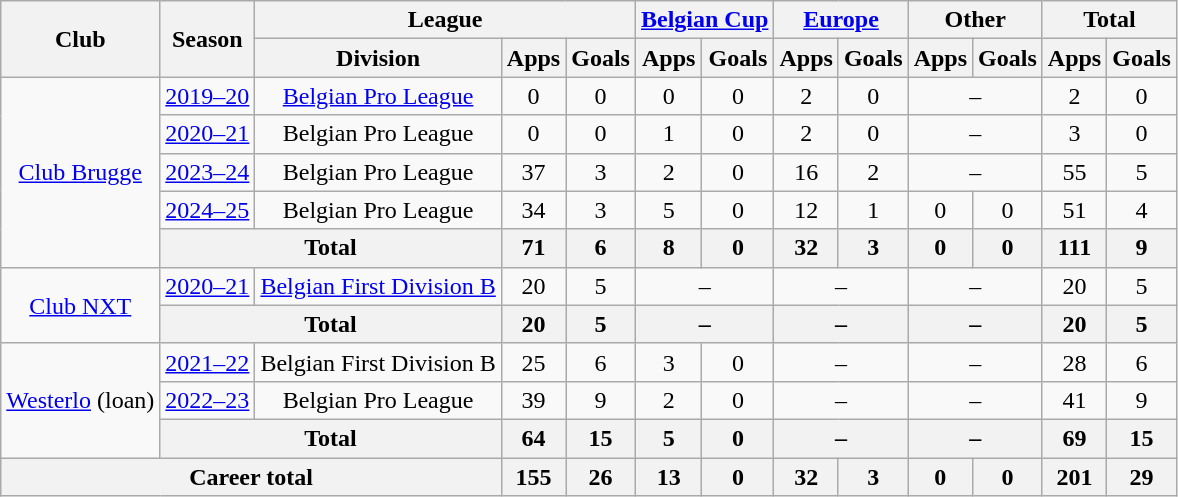<table class=wikitable style=text-align:center>
<tr>
<th rowspan=2>Club</th>
<th rowspan=2>Season</th>
<th colspan=3>League</th>
<th colspan=2><a href='#'>Belgian Cup</a></th>
<th colspan=2><a href='#'>Europe</a></th>
<th colspan=2>Other</th>
<th colspan=2>Total</th>
</tr>
<tr>
<th>Division</th>
<th>Apps</th>
<th>Goals</th>
<th>Apps</th>
<th>Goals</th>
<th>Apps</th>
<th>Goals</th>
<th>Apps</th>
<th>Goals</th>
<th>Apps</th>
<th>Goals</th>
</tr>
<tr>
<td rowspan=5><a href='#'>Club Brugge</a></td>
<td><a href='#'>2019–20</a></td>
<td><a href='#'>Belgian Pro League</a></td>
<td>0</td>
<td>0</td>
<td>0</td>
<td>0</td>
<td>2</td>
<td>0</td>
<td colspan=2>–</td>
<td>2</td>
<td>0</td>
</tr>
<tr>
<td><a href='#'>2020–21</a></td>
<td>Belgian Pro League</td>
<td>0</td>
<td>0</td>
<td>1</td>
<td>0</td>
<td>2</td>
<td>0</td>
<td colspan=2>–</td>
<td>3</td>
<td>0</td>
</tr>
<tr>
<td><a href='#'>2023–24</a></td>
<td>Belgian Pro League</td>
<td>37</td>
<td>3</td>
<td>2</td>
<td>0</td>
<td>16</td>
<td>2</td>
<td colspan=2>–</td>
<td>55</td>
<td>5</td>
</tr>
<tr>
<td><a href='#'>2024–25</a></td>
<td>Belgian Pro League</td>
<td>34</td>
<td>3</td>
<td>5</td>
<td>0</td>
<td>12</td>
<td>1</td>
<td>0</td>
<td>0</td>
<td>51</td>
<td>4</td>
</tr>
<tr>
<th colspan=2>Total</th>
<th>71</th>
<th>6</th>
<th>8</th>
<th>0</th>
<th>32</th>
<th>3</th>
<th>0</th>
<th>0</th>
<th>111</th>
<th>9</th>
</tr>
<tr>
<td rowspan=2><a href='#'>Club NXT</a></td>
<td><a href='#'>2020–21</a></td>
<td><a href='#'>Belgian First Division B</a></td>
<td>20</td>
<td>5</td>
<td colspan=2>–</td>
<td colspan=2>–</td>
<td colspan=2>–</td>
<td>20</td>
<td>5</td>
</tr>
<tr>
<th colspan=2>Total</th>
<th>20</th>
<th>5</th>
<th colspan=2>–</th>
<th colspan=2>–</th>
<th colspan=2>–</th>
<th>20</th>
<th>5</th>
</tr>
<tr>
<td rowspan=3><a href='#'>Westerlo</a> (loan)</td>
<td><a href='#'>2021–22</a></td>
<td>Belgian First Division B</td>
<td>25</td>
<td>6</td>
<td>3</td>
<td>0</td>
<td colspan=2>–</td>
<td colspan=2>–</td>
<td>28</td>
<td>6</td>
</tr>
<tr>
<td><a href='#'>2022–23</a></td>
<td>Belgian Pro League</td>
<td>39</td>
<td>9</td>
<td>2</td>
<td>0</td>
<td colspan=2>–</td>
<td colspan=2>–</td>
<td>41</td>
<td>9</td>
</tr>
<tr>
<th colspan=2>Total</th>
<th>64</th>
<th>15</th>
<th>5</th>
<th>0</th>
<th colspan=2>–</th>
<th colspan=2>–</th>
<th>69</th>
<th>15</th>
</tr>
<tr>
<th colspan=3>Career total</th>
<th>155</th>
<th>26</th>
<th>13</th>
<th>0</th>
<th>32</th>
<th>3</th>
<th>0</th>
<th>0</th>
<th>201</th>
<th>29</th>
</tr>
</table>
